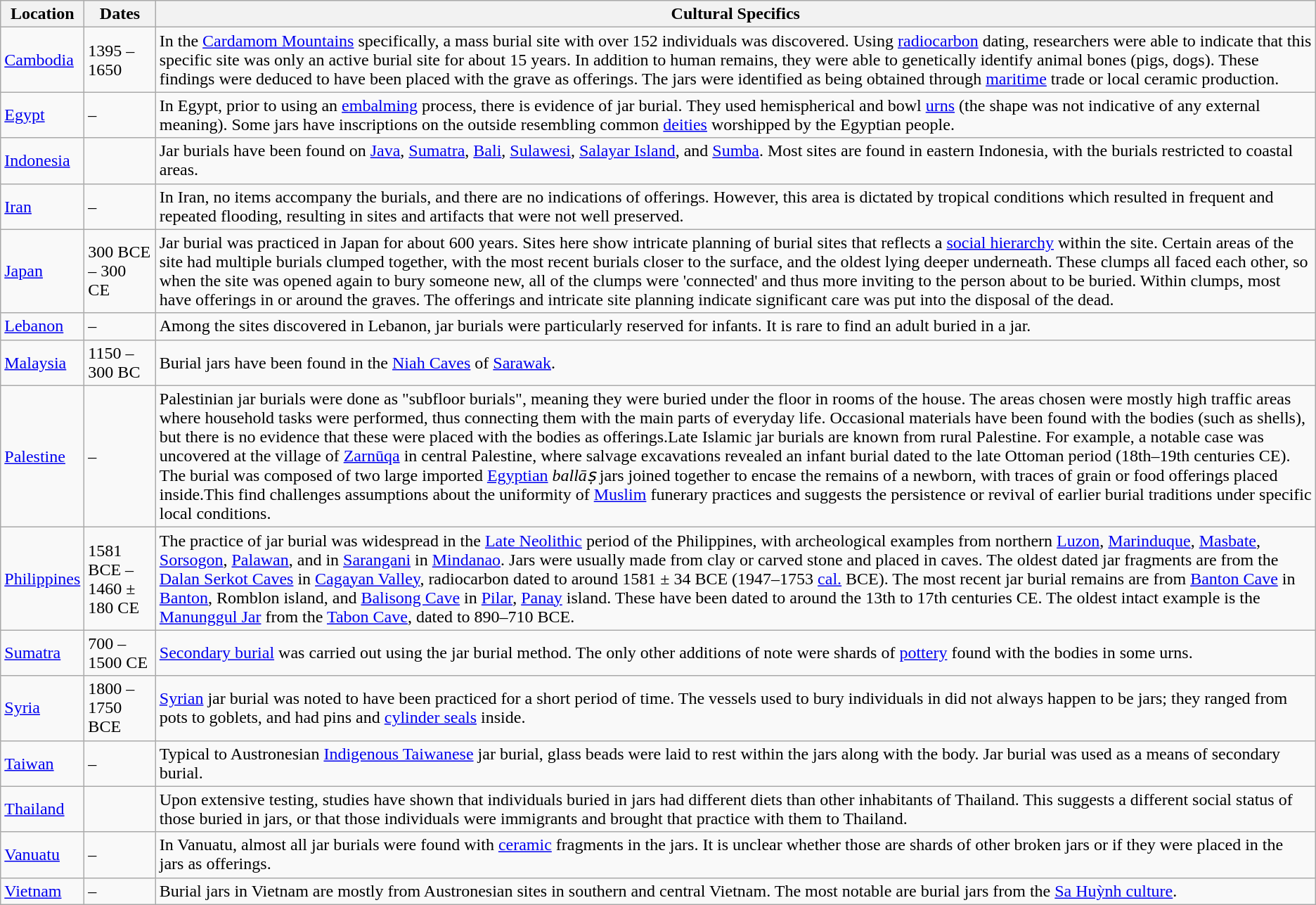<table class="wikitable">
<tr>
<th>Location</th>
<th>Dates</th>
<th>Cultural Specifics</th>
</tr>
<tr>
<td><a href='#'>Cambodia</a></td>
<td>1395 – 1650</td>
<td>In the <a href='#'>Cardamom Mountains</a> specifically, a mass burial site with over 152 individuals was discovered. Using <a href='#'>radiocarbon</a> dating, researchers were able to indicate that this specific site was only an active burial site for about 15 years. In addition to human remains, they were able to genetically identify animal bones (pigs, dogs). These findings were deduced to have been placed with the grave as offerings. The jars were identified as being obtained through <a href='#'>maritime</a> trade or local ceramic production.</td>
</tr>
<tr>
<td><a href='#'>Egypt</a></td>
<td>–</td>
<td>In Egypt, prior to using an <a href='#'>embalming</a> process, there is evidence of jar burial. They used hemispherical and bowl <a href='#'>urns</a> (the shape was not indicative of any external meaning). Some jars have inscriptions on the outside resembling common <a href='#'>deities</a> worshipped by the Egyptian people.</td>
</tr>
<tr>
<td><a href='#'>Indonesia</a></td>
<td></td>
<td>Jar burials have been found on <a href='#'>Java</a>, <a href='#'>Sumatra</a>, <a href='#'>Bali</a>, <a href='#'>Sulawesi</a>, <a href='#'>Salayar Island</a>, and <a href='#'>Sumba</a>. Most sites are found in eastern Indonesia, with the burials restricted to coastal areas.</td>
</tr>
<tr>
<td><a href='#'>Iran</a></td>
<td>–</td>
<td>In Iran, no items accompany the burials, and there are no indications of offerings. However, this area is dictated by tropical conditions which resulted in frequent and repeated flooding, resulting in sites and artifacts that were not well preserved.</td>
</tr>
<tr>
<td><a href='#'>Japan</a></td>
<td>300 BCE – 300 CE</td>
<td>Jar burial was practiced in Japan for about 600 years. Sites here show intricate planning of burial sites that reflects a <a href='#'>social hierarchy</a> within the site. Certain areas of the site had multiple burials clumped together, with the most recent burials closer to the surface, and the oldest lying deeper underneath. These clumps all faced each other, so when the site was opened again to bury someone new, all of the clumps were 'connected' and thus more inviting to the person about to be buried. Within clumps, most have offerings in or around the graves. The offerings and intricate site planning indicate significant care was put into the disposal of the dead.</td>
</tr>
<tr>
<td><a href='#'>Lebanon</a></td>
<td>–</td>
<td>Among the sites discovered in Lebanon, jar burials were particularly reserved for infants. It is rare to find an adult buried in a jar.</td>
</tr>
<tr>
<td><a href='#'>Malaysia</a></td>
<td>1150 – 300 BC</td>
<td>Burial jars have been found in the <a href='#'>Niah Caves</a> of <a href='#'>Sarawak</a>.</td>
</tr>
<tr>
<td><a href='#'>Palestine</a></td>
<td>–</td>
<td>Palestinian jar burials were done as "subfloor burials", meaning they were buried under the floor in rooms of the house. The areas chosen were mostly high traffic areas where household tasks were performed, thus connecting them with the main parts of everyday life. Occasional materials have been found with the bodies (such as shells), but there is no evidence that these were placed with the bodies as offerings.Late Islamic jar burials are known from rural Palestine. For example, a notable case was uncovered at the village of <a href='#'>Zarnūqa</a> in central Palestine, where salvage excavations revealed an infant burial dated to the late Ottoman period (18th–19th centuries CE). The burial was composed of two large imported <a href='#'>Egyptian</a> <em>ballāṣ</em> jars joined together to encase the remains of a newborn, with traces of grain or food offerings placed inside.This find challenges assumptions about the uniformity of <a href='#'>Muslim</a> funerary practices and suggests the persistence or revival of earlier burial traditions under specific local conditions.</td>
</tr>
<tr>
<td><a href='#'>Philippines</a></td>
<td>1581 BCE – 1460 ± 180 CE</td>
<td>The practice of jar burial was widespread in the <a href='#'>Late Neolithic</a> period of the Philippines, with archeological examples from northern <a href='#'>Luzon</a>, <a href='#'>Marinduque</a>, <a href='#'>Masbate</a>, <a href='#'>Sorsogon</a>, <a href='#'>Palawan</a>, and in <a href='#'>Sarangani</a> in <a href='#'>Mindanao</a>. Jars were usually made from clay or carved stone and placed in caves. The oldest dated jar fragments are from the <a href='#'>Dalan Serkot Caves</a> in <a href='#'>Cagayan Valley</a>, radiocarbon dated to around 1581 ± 34 BCE (1947–1753 <a href='#'>cal.</a> BCE). The most recent jar burial remains are from <a href='#'>Banton Cave</a> in <a href='#'>Banton</a>, Romblon island, and <a href='#'>Balisong Cave</a> in <a href='#'>Pilar</a>, <a href='#'>Panay</a> island. These have been dated to around the 13th to 17th centuries CE. The oldest intact example is the <a href='#'>Manunggul Jar</a> from the <a href='#'>Tabon Cave</a>, dated to 890–710 BCE.</td>
</tr>
<tr>
<td><a href='#'>Sumatra</a></td>
<td>700 – 1500 CE</td>
<td><a href='#'>Secondary burial</a> was carried out using the jar burial method. The only other additions of note were shards of <a href='#'>pottery</a> found with the bodies in some urns.</td>
</tr>
<tr>
<td><a href='#'>Syria</a></td>
<td>1800 – 1750 BCE</td>
<td><a href='#'>Syrian</a> jar burial was noted to have been practiced for a short period of time. The vessels used to bury individuals in did not always happen to be jars; they ranged from pots to goblets, and had pins and <a href='#'>cylinder seals</a> inside.</td>
</tr>
<tr>
<td><a href='#'>Taiwan</a></td>
<td>–</td>
<td>Typical to Austronesian <a href='#'>Indigenous Taiwanese</a> jar burial, glass beads were laid to rest within the jars along with the body. Jar burial was used as a means of secondary burial.</td>
</tr>
<tr>
<td><a href='#'>Thailand</a></td>
<td></td>
<td>Upon extensive testing, studies have shown that individuals buried in jars had different diets than other inhabitants of Thailand. This suggests a different social status of those buried in jars, or that those individuals were immigrants and brought that practice with them to Thailand.</td>
</tr>
<tr>
<td><a href='#'>Vanuatu</a></td>
<td>–</td>
<td>In Vanuatu, almost all jar burials were found with <a href='#'>ceramic</a> fragments in the jars. It is unclear whether those are shards of other broken jars or if they were placed in the jars as offerings.</td>
</tr>
<tr>
<td><a href='#'>Vietnam</a></td>
<td>–</td>
<td>Burial jars in Vietnam are mostly from Austronesian sites in southern and central Vietnam. The most notable are burial jars from the <a href='#'>Sa Huỳnh culture</a>.</td>
</tr>
</table>
